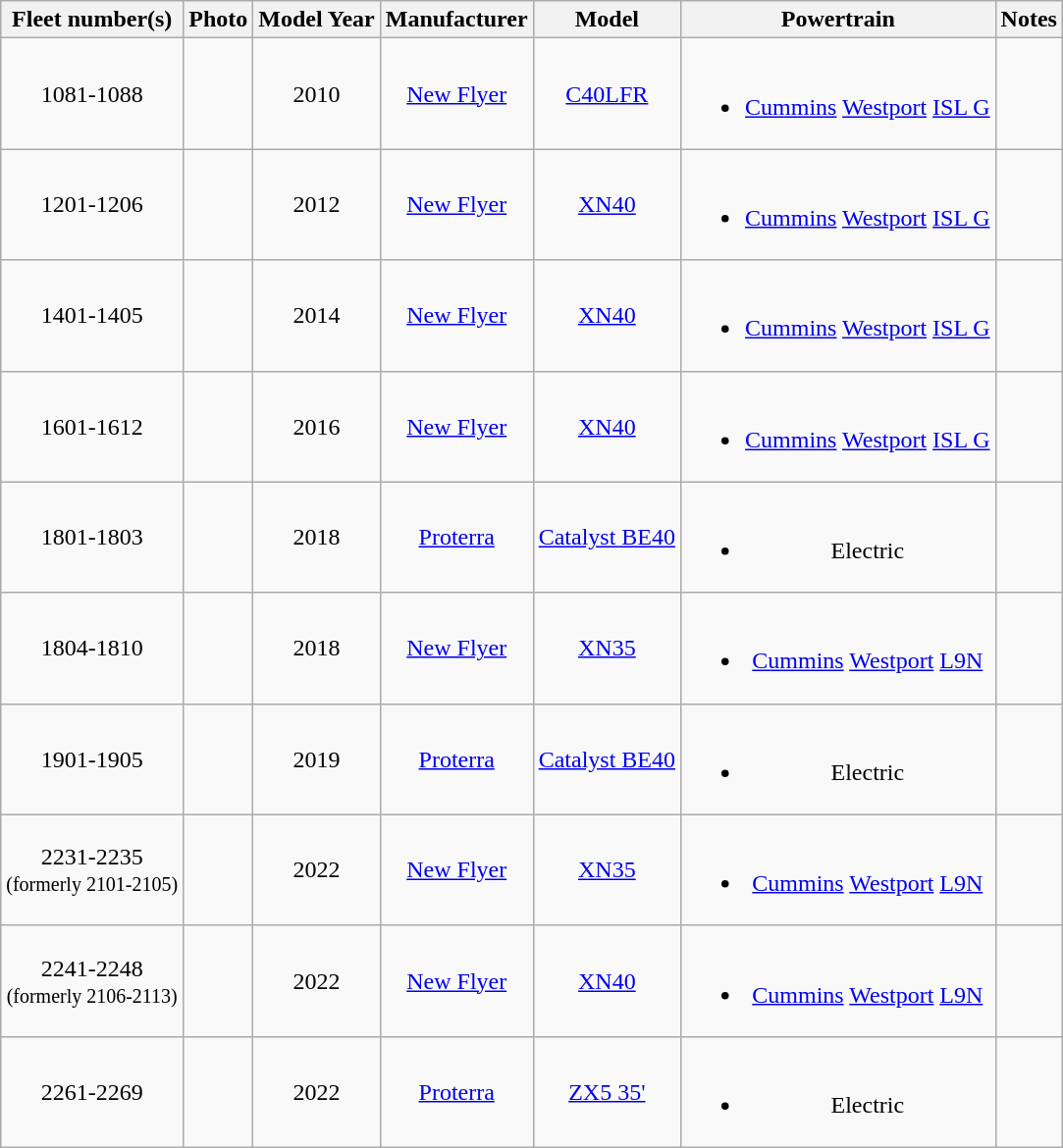<table class="wikitable">
<tr>
<th>Fleet number(s)</th>
<th>Photo</th>
<th>Model Year</th>
<th>Manufacturer</th>
<th>Model</th>
<th>Powertrain</th>
<th>Notes</th>
</tr>
<tr align="center">
<td>1081-1088</td>
<td></td>
<td>2010</td>
<td><a href='#'>New Flyer</a></td>
<td><a href='#'>C40LFR</a></td>
<td><br><ul><li><a href='#'>Cummins</a> <a href='#'>Westport</a> <a href='#'>ISL G</a></li></ul></td>
<td align="left"></td>
</tr>
<tr align="center">
<td>1201-1206</td>
<td></td>
<td>2012</td>
<td><a href='#'>New Flyer</a></td>
<td><a href='#'>XN40</a></td>
<td><br><ul><li><a href='#'>Cummins</a> <a href='#'>Westport</a> <a href='#'>ISL G</a></li></ul></td>
<td align="left"></td>
</tr>
<tr align="center">
<td>1401-1405</td>
<td></td>
<td>2014</td>
<td><a href='#'>New Flyer</a></td>
<td><a href='#'>XN40</a></td>
<td><br><ul><li><a href='#'>Cummins</a> <a href='#'>Westport</a> <a href='#'>ISL G</a></li></ul></td>
<td align="left"></td>
</tr>
<tr align="center">
<td>1601-1612</td>
<td></td>
<td>2016</td>
<td><a href='#'>New Flyer</a></td>
<td><a href='#'>XN40</a></td>
<td><br><ul><li><a href='#'>Cummins</a> <a href='#'>Westport</a> <a href='#'>ISL G</a></li></ul></td>
<td align="left"></td>
</tr>
<tr align="center">
<td>1801-1803</td>
<td></td>
<td>2018</td>
<td><a href='#'>Proterra</a></td>
<td><a href='#'>Catalyst BE40</a></td>
<td><br><ul><li>Electric</li></ul></td>
<td align="left"></td>
</tr>
<tr align="center">
<td>1804-1810</td>
<td></td>
<td>2018</td>
<td><a href='#'>New Flyer</a></td>
<td><a href='#'>XN35</a></td>
<td><br><ul><li><a href='#'>Cummins</a> <a href='#'>Westport</a> <a href='#'>L9N</a></li></ul></td>
<td align="left"></td>
</tr>
<tr align="center">
<td>1901-1905</td>
<td></td>
<td>2019</td>
<td><a href='#'>Proterra</a></td>
<td><a href='#'>Catalyst BE40</a></td>
<td><br><ul><li>Electric</li></ul></td>
<td align="left"></td>
</tr>
<tr align="center">
<td>2231-2235<br><small>(formerly 2101-2105)</small></td>
<td></td>
<td>2022</td>
<td><a href='#'>New Flyer</a></td>
<td><a href='#'>XN35</a></td>
<td><br><ul><li><a href='#'>Cummins</a> <a href='#'>Westport</a> <a href='#'>L9N</a></li></ul></td>
<td align="left"></td>
</tr>
<tr align="center">
<td>2241-2248<br><small>(formerly 2106-2113)</small></td>
<td></td>
<td>2022</td>
<td><a href='#'>New Flyer</a></td>
<td><a href='#'>XN40</a></td>
<td><br><ul><li><a href='#'>Cummins</a> <a href='#'>Westport</a> <a href='#'>L9N</a></li></ul></td>
<td align="left"></td>
</tr>
<tr align="center">
<td>2261-2269</td>
<td></td>
<td>2022</td>
<td><a href='#'>Proterra</a></td>
<td><a href='#'>ZX5 35'</a></td>
<td><br><ul><li>Electric</li></ul></td>
<td align="left"></td>
</tr>
</table>
